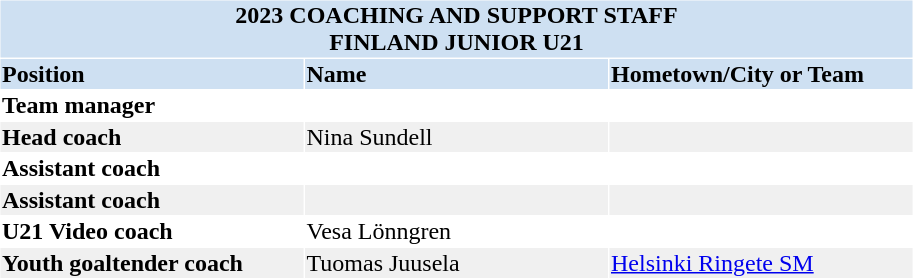<table border="0" cellspacing="1" cellpadding="1">
<tr bgcolor=#CEE0F2>
<th colspan=3>2023 COACHING AND SUPPORT STAFF<br>FINLAND JUNIOR U21<br></th>
</tr>
<tr bgcolor=#CEE0F2>
<th align=left width=200>Position</th>
<th align=left width=200>Name</th>
<th align=left width=200>Hometown/City or Team</th>
</tr>
<tr>
<th align=left>Team manager</th>
<td align=left></td>
<td></td>
</tr>
<tr bgcolor="#f0f0f0">
<th align=left>Head coach</th>
<td>Nina Sundell</td>
<td></td>
</tr>
<tr>
<th align=left>Assistant coach</th>
<td align=left></td>
<td></td>
</tr>
<tr bgcolor="#f0f0f0">
<th align=left>Assistant coach</th>
<td align=left></td>
<td></td>
</tr>
<tr>
<th align=left>U21 Video coach</th>
<td align=left>Vesa Lönngren</td>
<td></td>
</tr>
<tr bgcolor="#f0f0f0">
<th align=left>Youth goaltender coach</th>
<td align=left>Tuomas Juusela</td>
<td><a href='#'>Helsinki Ringete SM</a></td>
</tr>
<tr>
</tr>
</table>
